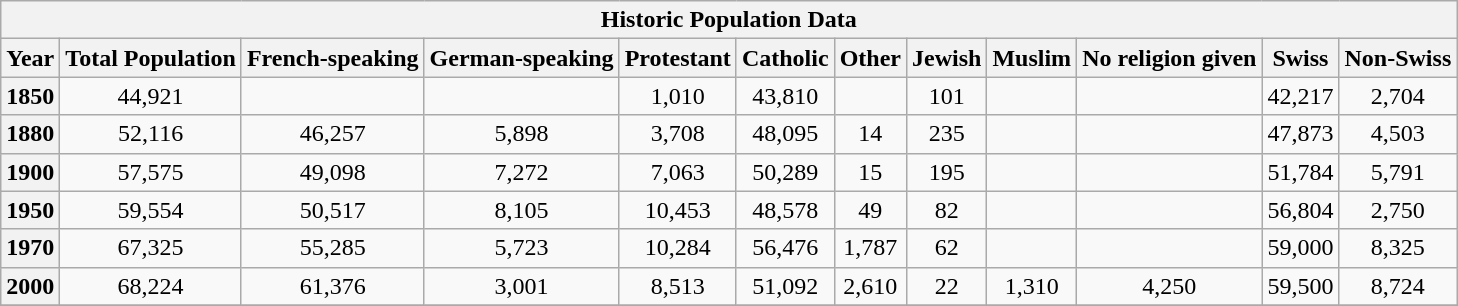<table class="wikitable collapsible collapsed">
<tr>
<th colspan="12">Historic Population Data</th>
</tr>
<tr>
<th>Year</th>
<th>Total Population</th>
<th>French-speaking</th>
<th>German-speaking</th>
<th>Protestant</th>
<th>Catholic</th>
<th>Other</th>
<th>Jewish</th>
<th>Muslim</th>
<th>No religion given</th>
<th>Swiss</th>
<th>Non-Swiss</th>
</tr>
<tr>
<th scope="row">1850</th>
<td align="center">44,921</td>
<td align="center"></td>
<td align="center"></td>
<td align="center">1,010</td>
<td align="center">43,810</td>
<td align="center"></td>
<td align="center">101</td>
<td align="center"></td>
<td align="center"></td>
<td align="center">42,217</td>
<td align="center">2,704</td>
</tr>
<tr>
<th scope="row">1880</th>
<td align="center">52,116</td>
<td align="center">46,257</td>
<td align="center">5,898</td>
<td align="center">3,708</td>
<td align="center">48,095</td>
<td align="center">14</td>
<td align="center">235</td>
<td align="center"></td>
<td align="center"></td>
<td align="center">47,873</td>
<td align="center">4,503</td>
</tr>
<tr>
<th scope="row">1900</th>
<td align="center">57,575</td>
<td align="center">49,098</td>
<td align="center">7,272</td>
<td align="center">7,063</td>
<td align="center">50,289</td>
<td align="center">15</td>
<td align="center">195</td>
<td align="center"></td>
<td align="center"></td>
<td align="center">51,784</td>
<td align="center">5,791</td>
</tr>
<tr>
<th scope="row">1950</th>
<td align="center">59,554</td>
<td align="center">50,517</td>
<td align="center">8,105</td>
<td align="center">10,453</td>
<td align="center">48,578</td>
<td align="center">49</td>
<td align="center">82</td>
<td align="center"></td>
<td align="center"></td>
<td align="center">56,804</td>
<td align="center">2,750</td>
</tr>
<tr>
<th scope="row">1970</th>
<td align="center">67,325</td>
<td align="center">55,285</td>
<td align="center">5,723</td>
<td align="center">10,284</td>
<td align="center">56,476</td>
<td align="center">1,787</td>
<td align="center">62</td>
<td align="center"></td>
<td align="center"></td>
<td align="center">59,000</td>
<td align="center">8,325</td>
</tr>
<tr>
<th scope="row">2000</th>
<td align="center">68,224</td>
<td align="center">61,376</td>
<td align="center">3,001</td>
<td align="center">8,513</td>
<td align="center">51,092</td>
<td align="center">2,610</td>
<td align="center">22</td>
<td align="center">1,310</td>
<td align="center">4,250</td>
<td align="center">59,500</td>
<td align="center">8,724</td>
</tr>
<tr>
</tr>
</table>
